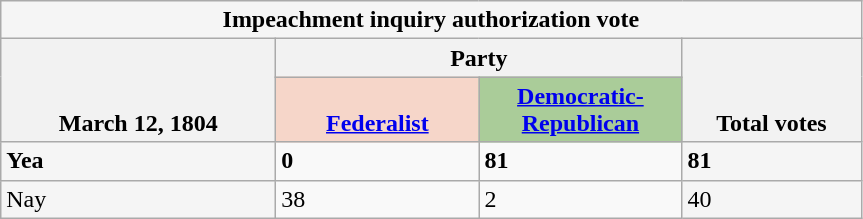<table class="wikitable">
<tr>
<th colspan=4 style="background:#f5f5f5">Impeachment inquiry authorization vote</th>
</tr>
<tr style="vertical-align:bottom;">
<th rowspan=2>March 12, 1804</th>
<th colspan=2>Party</th>
<th rowspan=2>Total votes</th>
</tr>
<tr style="vertical-align:bottom;">
<th style="background-color:#F6D6C9;"><a href='#'>Federalist</a></th>
<th style="background-color:#AACC99;"><a href='#'>Democratic-Republican</a></th>
</tr>
<tr>
<td style="width: 11em; background:#F5F5F5"><strong>Yea</strong></td>
<td style="width: 8em;"><strong>0</strong></td>
<td style="width: 8em;"><strong>81</strong></td>
<td style="width: 7em; background:#F5F5F5"><strong>81</strong></td>
</tr>
<tr>
<td style="background:#F5F5F5">Nay</td>
<td>38</td>
<td>2</td>
<td style="background:#F5F5F5">40</td>
</tr>
</table>
